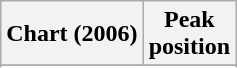<table class="wikitable sortable plainrowheaders">
<tr>
<th scope="col">Chart (2006)</th>
<th scope="col">Peak<br>position</th>
</tr>
<tr>
</tr>
<tr>
</tr>
<tr>
</tr>
<tr>
</tr>
<tr>
</tr>
</table>
